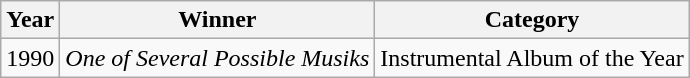<table class="wikitable">
<tr>
<th>Year</th>
<th>Winner</th>
<th>Category</th>
</tr>
<tr>
<td>1990</td>
<td><em>One of Several Possible Musiks</em></td>
<td>Instrumental Album of the Year</td>
</tr>
</table>
